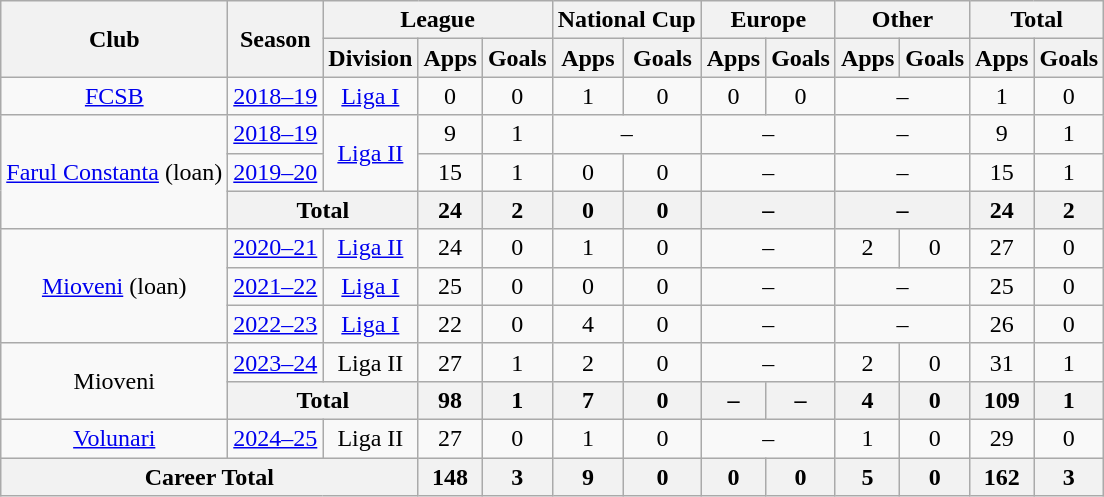<table class=wikitable style=text-align:center>
<tr>
<th rowspan=2>Club</th>
<th rowspan=2>Season</th>
<th colspan=3>League</th>
<th colspan=2>National Cup</th>
<th colspan=2>Europe</th>
<th colspan=2>Other</th>
<th colspan=2>Total</th>
</tr>
<tr>
<th>Division</th>
<th>Apps</th>
<th>Goals</th>
<th>Apps</th>
<th>Goals</th>
<th>Apps</th>
<th>Goals</th>
<th>Apps</th>
<th>Goals</th>
<th>Apps</th>
<th>Goals</th>
</tr>
<tr>
<td><a href='#'>FCSB</a></td>
<td><a href='#'>2018–19</a></td>
<td rowspan="1"><a href='#'>Liga I</a></td>
<td>0</td>
<td>0</td>
<td>1</td>
<td>0</td>
<td>0</td>
<td>0</td>
<td colspan="2">–</td>
<td>1</td>
<td>0</td>
</tr>
<tr>
<td rowspan="3"><a href='#'>Farul Constanta</a> (loan)</td>
<td><a href='#'>2018–19</a></td>
<td rowspan="2"><a href='#'>Liga II</a></td>
<td>9</td>
<td>1</td>
<td colspan="2">–</td>
<td colspan="2">–</td>
<td colspan="2">–</td>
<td>9</td>
<td>1</td>
</tr>
<tr>
<td><a href='#'>2019–20</a></td>
<td>15</td>
<td>1</td>
<td>0</td>
<td>0</td>
<td colspan="2">–</td>
<td colspan="2">–</td>
<td>15</td>
<td>1</td>
</tr>
<tr>
<th colspan="2">Total</th>
<th>24</th>
<th>2</th>
<th>0</th>
<th>0</th>
<th colspan="2">–</th>
<th colspan="2">–</th>
<th>24</th>
<th>2</th>
</tr>
<tr>
<td rowspan="3"><a href='#'>Mioveni</a> (loan)</td>
<td><a href='#'>2020–21</a></td>
<td rowspan="1"><a href='#'>Liga II</a></td>
<td>24</td>
<td>0</td>
<td>1</td>
<td>0</td>
<td colspan="2">–</td>
<td>2</td>
<td>0</td>
<td>27</td>
<td>0</td>
</tr>
<tr>
<td><a href='#'>2021–22</a></td>
<td rowspan="1"><a href='#'>Liga I</a></td>
<td>25</td>
<td>0</td>
<td>0</td>
<td>0</td>
<td colspan="2">–</td>
<td colspan="2">–</td>
<td>25</td>
<td>0</td>
</tr>
<tr>
<td><a href='#'>2022–23</a></td>
<td rowspan="1"><a href='#'>Liga I</a></td>
<td>22</td>
<td>0</td>
<td>4</td>
<td>0</td>
<td colspan="2">–</td>
<td colspan="2">–</td>
<td>26</td>
<td>0</td>
</tr>
<tr>
<td rowspan="2">Mioveni</td>
<td><a href='#'>2023–24</a></td>
<td rowspan="1">Liga II</td>
<td>27</td>
<td>1</td>
<td>2</td>
<td>0</td>
<td colspan="2">–</td>
<td>2</td>
<td>0</td>
<td>31</td>
<td>1</td>
</tr>
<tr>
<th colspan="2">Total</th>
<th>98</th>
<th>1</th>
<th>7</th>
<th>0</th>
<th>–</th>
<th>–</th>
<th>4</th>
<th>0</th>
<th>109</th>
<th>1</th>
</tr>
<tr>
<td><a href='#'>Volunari</a></td>
<td><a href='#'>2024–25</a></td>
<td rowspan="1">Liga II</td>
<td>27</td>
<td>0</td>
<td>1</td>
<td>0</td>
<td colspan="2">–</td>
<td>1</td>
<td>0</td>
<td>29</td>
<td>0</td>
</tr>
<tr>
<th colspan="3">Career Total</th>
<th>148</th>
<th>3</th>
<th>9</th>
<th>0</th>
<th>0</th>
<th>0</th>
<th>5</th>
<th>0</th>
<th>162</th>
<th>3</th>
</tr>
</table>
